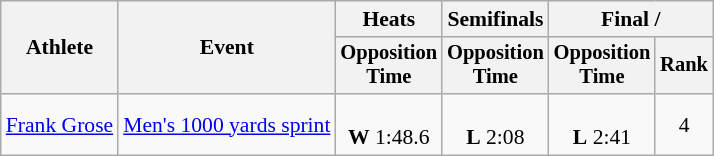<table class="wikitable" style="font-size:90%;text-align:center;">
<tr>
<th rowspan=2>Athlete</th>
<th rowspan=2>Event</th>
<th>Heats</th>
<th>Semifinals</th>
<th colspan=2>Final / </th>
</tr>
<tr style="font-size:95%">
<th>Opposition<br>Time</th>
<th>Opposition<br>Time</th>
<th>Opposition<br>Time</th>
<th>Rank</th>
</tr>
<tr>
<td style="text-align:left;"><a href='#'>Frank Grose</a></td>
<td style="text-align:left;" rowspan=3><a href='#'>Men's 1000 yards sprint</a></td>
<td><br><strong>W</strong> 1:48.6</td>
<td><br><strong>L</strong> 2:08</td>
<td><br><strong>L</strong> 2:41</td>
<td>4</td>
</tr>
</table>
